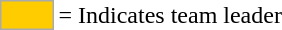<table>
<tr>
<td style="background-color:#FFCC00; border:1px solid #aaaaaa; width:2em;"></td>
<td>= Indicates team leader</td>
</tr>
</table>
